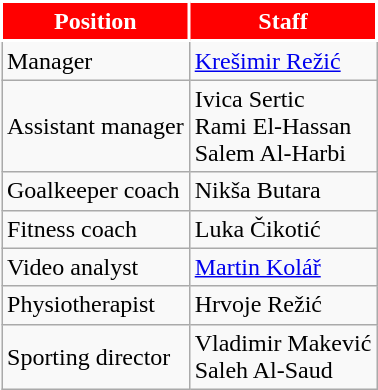<table class="wikitable">
<tr>
<th style="color:white; background: Red; border:2px solid white;">Position</th>
<th style="color:white; background: Red; border:2px solid white;">Staff</th>
</tr>
<tr>
<td>Manager</td>
<td> <a href='#'>Krešimir Režić</a></td>
</tr>
<tr>
<td>Assistant manager</td>
<td> Ivica Sertic <br>  Rami El-Hassan <br>  Salem Al-Harbi</td>
</tr>
<tr>
<td>Goalkeeper coach</td>
<td> Nikša Butara</td>
</tr>
<tr>
<td>Fitness coach</td>
<td> Luka Čikotić</td>
</tr>
<tr>
<td>Video analyst</td>
<td> <a href='#'>Martin Kolář</a></td>
</tr>
<tr>
<td>Physiotherapist</td>
<td> Hrvoje Režić</td>
</tr>
<tr>
<td>Sporting director</td>
<td> Vladimir Makević <br>  Saleh Al-Saud</td>
</tr>
</table>
